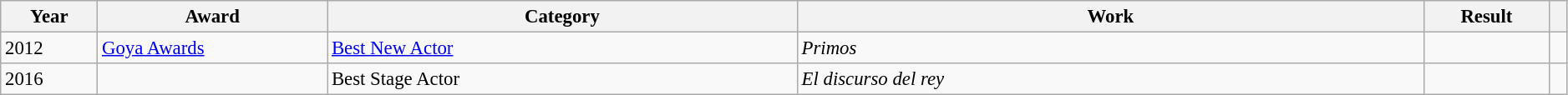<table class="wikitable sortable plainrowheaders" style="font-size:95%; width:99%;">
<tr>
<th>Year</th>
<th>Award</th>
<th style="width:30%;">Category</th>
<th style="width:40%;">Work</th>
<th>Result</th>
<th scope="col" class="unsortable"></th>
</tr>
<tr>
<td>2012</td>
<td><a href='#'>Goya Awards</a></td>
<td><a href='#'>Best New Actor</a></td>
<td><em>Primos</em></td>
<td></td>
<td align = "center"></td>
</tr>
<tr>
<td>2016</td>
<td></td>
<td>Best Stage Actor</td>
<td><em>El discurso del rey</em></td>
<td></td>
<td align = "center"></td>
</tr>
</table>
